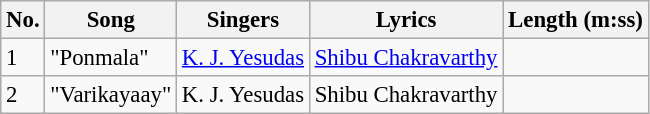<table class="wikitable" style="font-size:95%;">
<tr>
<th>No.</th>
<th>Song</th>
<th>Singers</th>
<th>Lyrics</th>
<th>Length (m:ss)</th>
</tr>
<tr>
<td>1</td>
<td>"Ponmala"</td>
<td><a href='#'>K. J. Yesudas</a></td>
<td><a href='#'>Shibu Chakravarthy</a></td>
<td></td>
</tr>
<tr>
<td>2</td>
<td>"Varikayaay"</td>
<td>K. J. Yesudas</td>
<td>Shibu Chakravarthy</td>
<td></td>
</tr>
</table>
